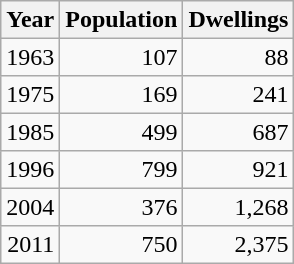<table class="wikitable" style="line-height:1.1em;">
<tr>
<th>Year</th>
<th>Population</th>
<th>Dwellings</th>
</tr>
<tr align="right">
<td>1963</td>
<td>107</td>
<td>88</td>
</tr>
<tr align="right">
<td>1975</td>
<td>169</td>
<td>241</td>
</tr>
<tr align="right">
<td>1985</td>
<td>499</td>
<td>687</td>
</tr>
<tr align="right">
<td>1996</td>
<td>799</td>
<td>921</td>
</tr>
<tr align="right">
<td>2004</td>
<td>376</td>
<td>1,268</td>
</tr>
<tr align="right">
<td>2011</td>
<td>750</td>
<td>2,375</td>
</tr>
</table>
